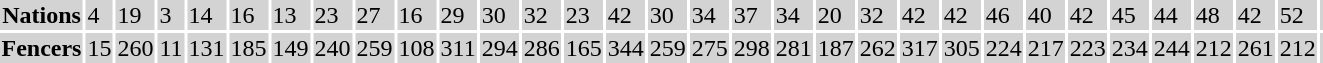<table>
<tr>
</tr>
<tr>
</tr>
<tr>
</tr>
<tr>
</tr>
<tr>
</tr>
<tr>
</tr>
<tr>
</tr>
<tr>
</tr>
<tr>
</tr>
<tr>
</tr>
<tr>
</tr>
<tr>
</tr>
<tr>
</tr>
<tr>
</tr>
<tr>
</tr>
<tr>
</tr>
<tr>
</tr>
<tr>
</tr>
<tr>
</tr>
<tr>
</tr>
<tr>
</tr>
<tr>
</tr>
<tr>
</tr>
<tr>
</tr>
<tr>
</tr>
<tr>
</tr>
<tr>
</tr>
<tr>
</tr>
<tr>
</tr>
<tr>
</tr>
<tr>
</tr>
<tr>
</tr>
<tr>
</tr>
<tr>
</tr>
<tr>
</tr>
<tr>
</tr>
<tr>
</tr>
<tr>
</tr>
<tr>
</tr>
<tr>
</tr>
<tr>
</tr>
<tr>
</tr>
<tr>
</tr>
<tr>
</tr>
<tr>
</tr>
<tr>
</tr>
<tr>
</tr>
<tr>
</tr>
<tr>
</tr>
<tr>
</tr>
<tr>
</tr>
<tr>
</tr>
<tr>
</tr>
<tr>
</tr>
<tr>
</tr>
<tr>
</tr>
<tr>
</tr>
<tr>
</tr>
<tr>
</tr>
<tr>
</tr>
<tr>
</tr>
<tr>
</tr>
<tr>
</tr>
<tr>
</tr>
<tr>
</tr>
<tr>
</tr>
<tr>
</tr>
<tr>
</tr>
<tr>
</tr>
<tr>
</tr>
<tr>
</tr>
<tr>
</tr>
<tr>
</tr>
<tr>
</tr>
<tr>
</tr>
<tr>
</tr>
<tr>
</tr>
<tr>
</tr>
<tr>
</tr>
<tr>
</tr>
<tr>
</tr>
<tr>
</tr>
<tr>
</tr>
<tr>
</tr>
<tr>
</tr>
<tr>
</tr>
<tr>
</tr>
<tr>
</tr>
<tr>
</tr>
<tr>
</tr>
<tr>
</tr>
<tr>
</tr>
<tr>
</tr>
<tr>
</tr>
<tr>
</tr>
<tr>
</tr>
<tr>
</tr>
<tr>
</tr>
<tr>
</tr>
<tr>
</tr>
<tr>
</tr>
<tr>
</tr>
<tr>
</tr>
<tr>
</tr>
<tr>
</tr>
<tr>
</tr>
<tr>
</tr>
<tr>
</tr>
<tr bgcolor="lightgray">
<th scope="row"><strong>Nations</strong></th>
<td>4</td>
<td>19</td>
<td>3</td>
<td>14</td>
<td>16</td>
<td>13</td>
<td>23</td>
<td>27</td>
<td>16</td>
<td>29</td>
<td>30</td>
<td>32</td>
<td>23</td>
<td>42</td>
<td>30</td>
<td>34</td>
<td>37</td>
<td>34</td>
<td>20</td>
<td>32</td>
<td>42</td>
<td>42</td>
<td>46</td>
<td>40</td>
<td>42</td>
<td>45</td>
<td>44</td>
<td>48</td>
<td>42</td>
<td>52</td>
<td></td>
</tr>
<tr bgcolor="lightgray">
<th scope="row"><strong>Fencers</strong></th>
<td>15</td>
<td>260</td>
<td>11</td>
<td>131</td>
<td>185</td>
<td>149</td>
<td>240</td>
<td>259</td>
<td>108</td>
<td>311</td>
<td>294</td>
<td>286</td>
<td>165</td>
<td>344</td>
<td>259</td>
<td>275</td>
<td>298</td>
<td>281</td>
<td>187</td>
<td>262</td>
<td>317</td>
<td>305</td>
<td>224</td>
<td>217</td>
<td>223</td>
<td>234</td>
<td>244</td>
<td>212</td>
<td>261</td>
<td>212</td>
<td></td>
</tr>
<tr>
</tr>
</table>
